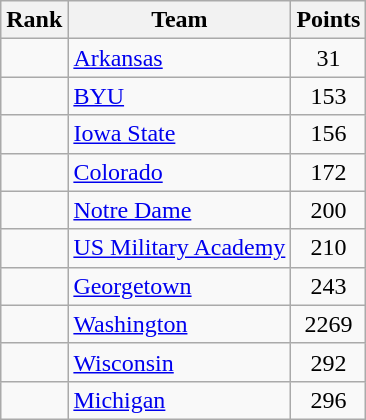<table class="wikitable sortable" style="text-align:center">
<tr>
<th>Rank</th>
<th>Team</th>
<th>Points</th>
</tr>
<tr>
<td></td>
<td align=left><a href='#'>Arkansas</a></td>
<td>31</td>
</tr>
<tr>
<td></td>
<td align=left><a href='#'>BYU</a></td>
<td>153</td>
</tr>
<tr>
<td></td>
<td align=left><a href='#'>Iowa State</a></td>
<td>156</td>
</tr>
<tr>
<td></td>
<td align=left><a href='#'>Colorado</a></td>
<td>172</td>
</tr>
<tr>
<td></td>
<td align=left><a href='#'>Notre Dame</a></td>
<td>200</td>
</tr>
<tr>
<td></td>
<td align=left><a href='#'>US Military Academy</a></td>
<td>210</td>
</tr>
<tr>
<td></td>
<td align=left><a href='#'>Georgetown</a></td>
<td>243</td>
</tr>
<tr>
<td></td>
<td align=left><a href='#'>Washington</a></td>
<td>2269</td>
</tr>
<tr>
<td></td>
<td align=left><a href='#'>Wisconsin</a></td>
<td>292</td>
</tr>
<tr>
<td></td>
<td align=left><a href='#'>Michigan</a></td>
<td>296</td>
</tr>
</table>
